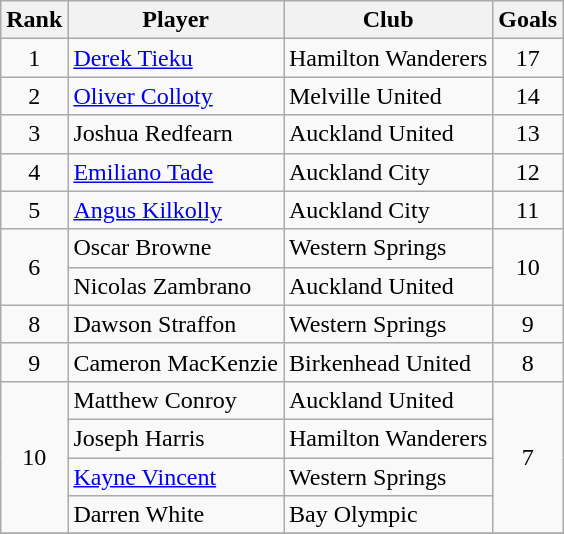<table class="wikitable" style="text-align:center">
<tr>
<th>Rank</th>
<th>Player</th>
<th>Club</th>
<th>Goals</th>
</tr>
<tr>
<td>1</td>
<td align=left><a href='#'>Derek Tieku</a></td>
<td align=left>Hamilton Wanderers</td>
<td>17</td>
</tr>
<tr>
<td rowspan=1>2</td>
<td align=left><a href='#'>Oliver Colloty</a></td>
<td align=left>Melville United</td>
<td rowspan=1>14</td>
</tr>
<tr>
<td rowspan=1>3</td>
<td align=left>Joshua Redfearn</td>
<td align=left>Auckland United</td>
<td rowspan=1>13</td>
</tr>
<tr>
<td rowspan=1>4</td>
<td align=left><a href='#'>Emiliano Tade</a></td>
<td align=left>Auckland City</td>
<td rowspan=1>12</td>
</tr>
<tr>
<td rowspan=1>5</td>
<td align=left><a href='#'>Angus Kilkolly</a></td>
<td align=left>Auckland City</td>
<td rowspan=1>11</td>
</tr>
<tr>
<td rowspan=2>6</td>
<td align=left>Oscar Browne</td>
<td align=left>Western Springs</td>
<td rowspan=2>10</td>
</tr>
<tr>
<td align=left>Nicolas Zambrano</td>
<td align=left>Auckland United</td>
</tr>
<tr>
<td>8</td>
<td align=left>Dawson Straffon</td>
<td align=left>Western Springs</td>
<td>9</td>
</tr>
<tr>
<td>9</td>
<td align=left>Cameron MacKenzie</td>
<td align=left>Birkenhead United</td>
<td>8</td>
</tr>
<tr>
<td rowspan=4>10</td>
<td align=left>Matthew Conroy</td>
<td align=left>Auckland United</td>
<td rowspan=4>7</td>
</tr>
<tr>
<td align=left>Joseph Harris</td>
<td align=left>Hamilton Wanderers</td>
</tr>
<tr>
<td align=left><a href='#'>Kayne Vincent</a></td>
<td align=left>Western Springs</td>
</tr>
<tr>
<td align=left>Darren White</td>
<td align=left>Bay Olympic</td>
</tr>
<tr>
</tr>
</table>
